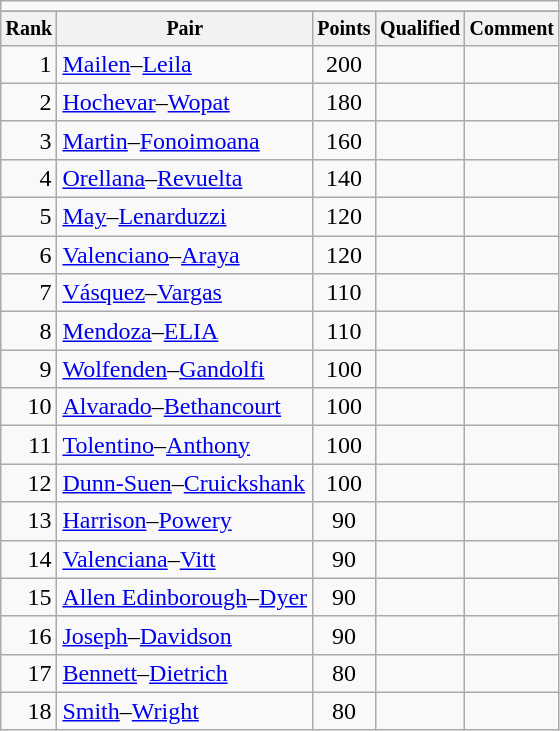<table class="wikitable">
<tr>
<td colspan=5 align="center"></td>
</tr>
<tr>
</tr>
<tr style="font-size:10pt;font-weight:bold">
<th>Rank</th>
<th>Pair</th>
<th>Points</th>
<th>Qualified</th>
<th>Comment</th>
</tr>
<tr>
<td align=right>1</td>
<td> <a href='#'>Mailen</a>–<a href='#'>Leila</a></td>
<td align=center>200</td>
<td></td>
<td></td>
</tr>
<tr>
<td align=right>2</td>
<td> <a href='#'>Hochevar</a>–<a href='#'>Wopat</a></td>
<td align=center>180</td>
<td></td>
<td></td>
</tr>
<tr>
<td align=right>3</td>
<td> <a href='#'>Martin</a>–<a href='#'>Fonoimoana</a></td>
<td align=center>160</td>
<td></td>
<td></td>
</tr>
<tr>
<td align=right>4</td>
<td> <a href='#'>Orellana</a>–<a href='#'>Revuelta</a></td>
<td align=center>140</td>
<td></td>
<td></td>
</tr>
<tr>
<td align=right>5</td>
<td> <a href='#'>May</a>–<a href='#'>Lenarduzzi</a></td>
<td align=center>120</td>
<td></td>
<td></td>
</tr>
<tr>
<td align=right>6</td>
<td> <a href='#'>Valenciano</a>–<a href='#'>Araya</a></td>
<td align=center>120</td>
<td></td>
<td></td>
</tr>
<tr>
<td align=right>7</td>
<td> <a href='#'>Vásquez</a>–<a href='#'>Vargas</a></td>
<td align=center>110</td>
<td></td>
<td></td>
</tr>
<tr>
<td align=right>8</td>
<td> <a href='#'>Mendoza</a>–<a href='#'>ELIA</a></td>
<td align=center>110</td>
<td></td>
<td></td>
</tr>
<tr>
<td align=right>9</td>
<td> <a href='#'>Wolfenden</a>–<a href='#'>Gandolfi</a></td>
<td align=center>100</td>
<td></td>
<td></td>
</tr>
<tr>
<td align=right>10</td>
<td> <a href='#'>Alvarado</a>–<a href='#'>Bethancourt</a></td>
<td align=center>100</td>
<td></td>
<td></td>
</tr>
<tr>
<td align=right>11</td>
<td> <a href='#'>Tolentino</a>–<a href='#'>Anthony</a></td>
<td align=center>100</td>
<td></td>
<td></td>
</tr>
<tr>
<td align=right>12</td>
<td> <a href='#'>Dunn-Suen</a>–<a href='#'>Cruickshank</a></td>
<td align=center>100</td>
<td></td>
<td></td>
</tr>
<tr>
<td align=right>13</td>
<td> <a href='#'>Harrison</a>–<a href='#'>Powery</a></td>
<td align=center>90</td>
<td></td>
<td></td>
</tr>
<tr>
<td align=right>14</td>
<td> <a href='#'>Valenciana</a>–<a href='#'>Vitt</a></td>
<td align=center>90</td>
<td></td>
<td></td>
</tr>
<tr>
<td align=right>15</td>
<td> <a href='#'>Allen Edinborough</a>–<a href='#'>Dyer</a></td>
<td align=center>90</td>
<td></td>
<td></td>
</tr>
<tr>
<td align=right>16</td>
<td> <a href='#'>Joseph</a>–<a href='#'>Davidson</a></td>
<td align=center>90</td>
<td></td>
<td></td>
</tr>
<tr>
<td align=right>17</td>
<td> <a href='#'>Bennett</a>–<a href='#'>Dietrich</a></td>
<td align=center>80</td>
<td></td>
<td></td>
</tr>
<tr>
<td align=right>18</td>
<td> <a href='#'>Smith</a>–<a href='#'>Wright</a></td>
<td align=center>80</td>
<td></td>
<td></td>
</tr>
</table>
